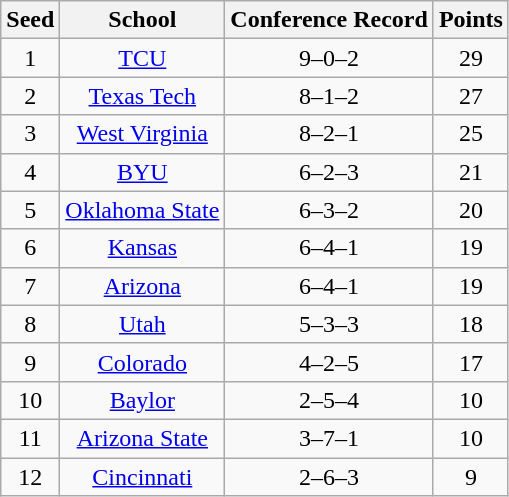<table class="wikitable" style="text-align:center">
<tr>
<th>Seed</th>
<th>School</th>
<th>Conference Record</th>
<th>Points</th>
</tr>
<tr>
<td>1</td>
<td><a href='#'>TCU</a></td>
<td>9–0–2</td>
<td>29</td>
</tr>
<tr>
<td>2</td>
<td><a href='#'>Texas Tech</a></td>
<td>8–1–2</td>
<td>27</td>
</tr>
<tr>
<td>3</td>
<td><a href='#'>West Virginia</a></td>
<td>8–2–1</td>
<td>25</td>
</tr>
<tr>
<td>4</td>
<td><a href='#'>BYU</a></td>
<td>6–2–3</td>
<td>21</td>
</tr>
<tr>
<td>5</td>
<td><a href='#'>Oklahoma State</a></td>
<td>6–3–2</td>
<td>20</td>
</tr>
<tr>
<td>6</td>
<td><a href='#'>Kansas</a></td>
<td>6–4–1</td>
<td>19</td>
</tr>
<tr>
<td>7</td>
<td><a href='#'>Arizona</a></td>
<td>6–4–1</td>
<td>19</td>
</tr>
<tr>
<td>8</td>
<td><a href='#'>Utah</a></td>
<td>5–3–3</td>
<td>18</td>
</tr>
<tr>
<td>9</td>
<td><a href='#'>Colorado</a></td>
<td>4–2–5</td>
<td>17</td>
</tr>
<tr>
<td>10</td>
<td><a href='#'>Baylor</a></td>
<td>2–5–4</td>
<td>10</td>
</tr>
<tr>
<td>11</td>
<td><a href='#'>Arizona State</a></td>
<td>3–7–1</td>
<td>10</td>
</tr>
<tr>
<td>12</td>
<td><a href='#'>Cincinnati</a></td>
<td>2–6–3</td>
<td>9</td>
</tr>
</table>
